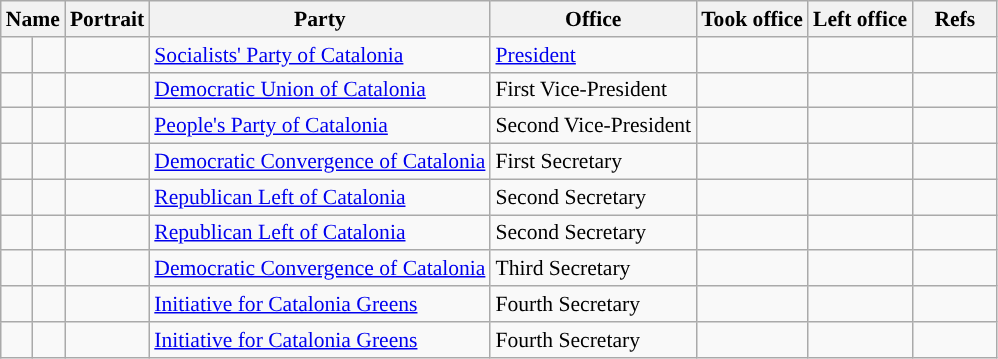<table class="wikitable plainrowheaders sortable mw-collapsible mw-collapsed" style="font-size:90%; text-align:left;">
<tr>
<th scope=col colspan="2">Name</th>
<th scope=col class=unsortable>Portrait</th>
<th scope=col>Party</th>
<th scope=col>Office</th>
<th scope=col>Took office</th>
<th scope=col>Left office</th>
<th scope=col width=50px class=unsortable>Refs</th>
</tr>
<tr>
<td !align="center" style="background:"></td>
<td></td>
<td align=center></td>
<td><a href='#'>Socialists' Party of Catalonia</a></td>
<td><a href='#'>President</a></td>
<td align=center></td>
<td align=center></td>
<td align=center></td>
</tr>
<tr>
<td !align="center" style="background:"></td>
<td></td>
<td align=center></td>
<td><a href='#'>Democratic Union of Catalonia</a></td>
<td>First Vice-President</td>
<td align=center></td>
<td align=center></td>
<td align=center></td>
</tr>
<tr>
<td !align="center" style="background:"></td>
<td></td>
<td align=center></td>
<td><a href='#'>People's Party of Catalonia</a></td>
<td>Second Vice-President</td>
<td align=center></td>
<td align=center></td>
<td align=center></td>
</tr>
<tr>
<td !align="center" style="background:"></td>
<td></td>
<td align=center></td>
<td><a href='#'>Democratic Convergence of Catalonia</a></td>
<td>First Secretary</td>
<td align=center></td>
<td align=center></td>
<td align=center></td>
</tr>
<tr>
<td !align="center" style="background:"></td>
<td></td>
<td align=center></td>
<td><a href='#'>Republican Left of Catalonia</a></td>
<td>Second Secretary</td>
<td align=center></td>
<td align=center></td>
<td align=center></td>
</tr>
<tr>
<td !align="center" style="background:"></td>
<td></td>
<td align=center></td>
<td><a href='#'>Republican Left of Catalonia</a></td>
<td>Second Secretary</td>
<td align=center></td>
<td align=center></td>
<td align=center></td>
</tr>
<tr>
<td !align="center" style="background:"></td>
<td></td>
<td align=center></td>
<td><a href='#'>Democratic Convergence of Catalonia</a></td>
<td>Third Secretary</td>
<td align=center></td>
<td align=center></td>
<td align=center></td>
</tr>
<tr>
<td !align="center" style="background:"></td>
<td></td>
<td align=center></td>
<td><a href='#'>Initiative for Catalonia Greens</a></td>
<td>Fourth Secretary</td>
<td align=center></td>
<td align=center></td>
<td align=center></td>
</tr>
<tr>
<td !align="center" style="background:"></td>
<td></td>
<td align=center></td>
<td><a href='#'>Initiative for Catalonia Greens</a></td>
<td>Fourth Secretary</td>
<td align=center></td>
<td align=center></td>
<td align=center></td>
</tr>
</table>
